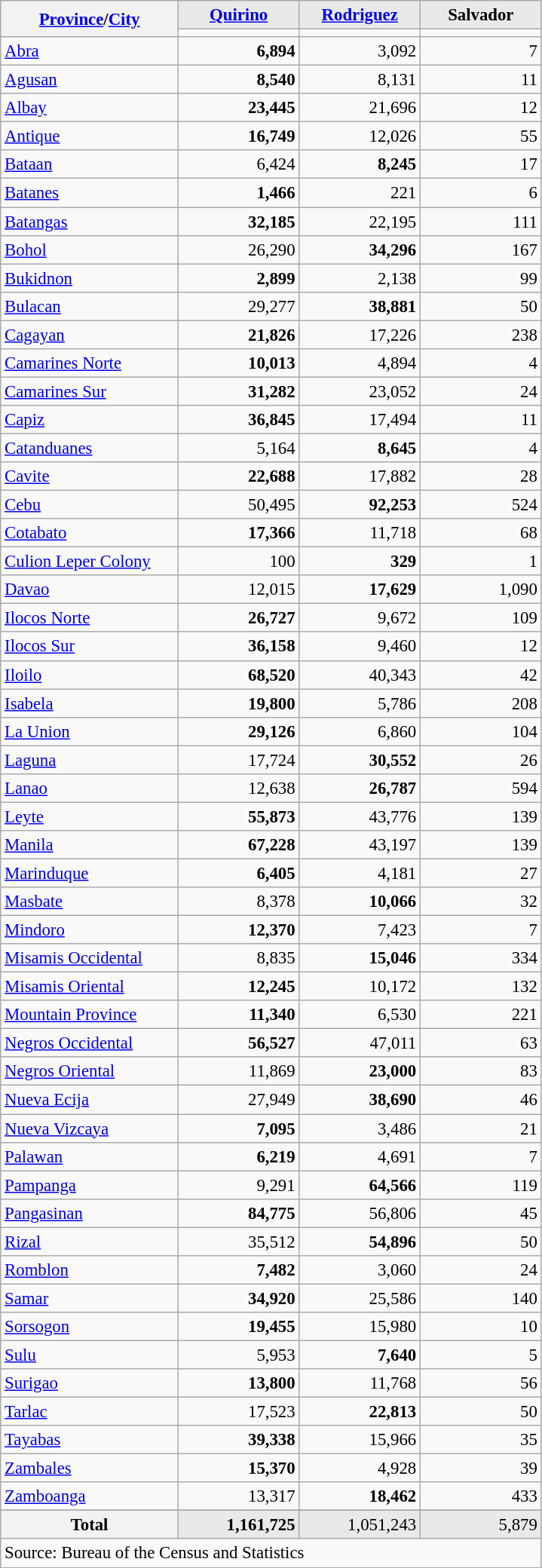<table class="wikitable" style="text-align:right; font-size:95%">
<tr>
<th rowspan="2" width="150px" align="left"><a href='#'>Province</a>/<a href='#'>City</a></th>
<th width="100px" align="center" style="background: #E9E9E9"><a href='#'>Quirino</a></th>
<th width="100px" align="center" style="background: #E9E9E9"><a href='#'>Rodriguez</a></th>
<th width="100px" align="center" style="background: #E9E9E9">Salvador</th>
</tr>
<tr>
<td></td>
<td></td>
<td></td>
</tr>
<tr>
<td align="left"><a href='#'>Abra</a></td>
<td><strong>6,894</strong></td>
<td>3,092</td>
<td>7</td>
</tr>
<tr>
<td align="left"><a href='#'>Agusan</a></td>
<td><strong>8,540</strong></td>
<td>8,131</td>
<td>11</td>
</tr>
<tr>
<td align="left"><a href='#'>Albay</a></td>
<td><strong>23,445</strong></td>
<td>21,696</td>
<td>12</td>
</tr>
<tr>
<td align="left"><a href='#'>Antique</a></td>
<td><strong>16,749</strong></td>
<td>12,026</td>
<td>55</td>
</tr>
<tr>
<td align="left"><a href='#'>Bataan</a></td>
<td>6,424</td>
<td><strong>8,245</strong></td>
<td>17</td>
</tr>
<tr>
<td align="left"><a href='#'>Batanes</a></td>
<td><strong>1,466</strong></td>
<td>221</td>
<td>6</td>
</tr>
<tr>
<td align="left"><a href='#'>Batangas</a></td>
<td><strong>32,185</strong></td>
<td>22,195</td>
<td>111</td>
</tr>
<tr>
<td align="left"><a href='#'>Bohol</a></td>
<td>26,290</td>
<td><strong>34,296</strong></td>
<td>167</td>
</tr>
<tr>
<td align="left"><a href='#'>Bukidnon</a></td>
<td><strong>2,899</strong></td>
<td>2,138</td>
<td>99</td>
</tr>
<tr>
<td align="left"><a href='#'>Bulacan</a></td>
<td>29,277</td>
<td><strong>38,881</strong></td>
<td>50</td>
</tr>
<tr>
<td align="left"><a href='#'>Cagayan</a></td>
<td><strong>21,826</strong></td>
<td>17,226</td>
<td>238</td>
</tr>
<tr>
<td align="left"><a href='#'>Camarines Norte</a></td>
<td><strong>10,013</strong></td>
<td>4,894</td>
<td>4</td>
</tr>
<tr>
<td align="left"><a href='#'>Camarines Sur</a></td>
<td><strong>31,282</strong></td>
<td>23,052</td>
<td>24</td>
</tr>
<tr>
<td align="left"><a href='#'>Capiz</a></td>
<td><strong>36,845</strong></td>
<td>17,494</td>
<td>11</td>
</tr>
<tr>
<td align="left"><a href='#'>Catanduanes</a></td>
<td>5,164</td>
<td><strong>8,645</strong></td>
<td>4</td>
</tr>
<tr>
<td align="left"><a href='#'>Cavite</a></td>
<td><strong>22,688</strong></td>
<td>17,882</td>
<td>28</td>
</tr>
<tr>
<td align="left"><a href='#'>Cebu</a></td>
<td>50,495</td>
<td><strong>92,253</strong></td>
<td>524</td>
</tr>
<tr>
<td align="left"><a href='#'>Cotabato</a></td>
<td><strong>17,366</strong></td>
<td>11,718</td>
<td>68</td>
</tr>
<tr>
<td align="left"><a href='#'>Culion Leper Colony</a></td>
<td>100</td>
<td><strong>329</strong></td>
<td>1</td>
</tr>
<tr>
<td align="left"><a href='#'>Davao</a></td>
<td>12,015</td>
<td><strong>17,629</strong></td>
<td>1,090</td>
</tr>
<tr>
<td align="left"><a href='#'>Ilocos Norte</a></td>
<td><strong>26,727</strong></td>
<td>9,672</td>
<td>109</td>
</tr>
<tr>
<td align="left"><a href='#'>Ilocos Sur</a></td>
<td><strong>36,158</strong></td>
<td>9,460</td>
<td>12</td>
</tr>
<tr>
<td align="left"><a href='#'>Iloilo</a></td>
<td><strong>68,520</strong></td>
<td>40,343</td>
<td>42</td>
</tr>
<tr>
<td align="left"><a href='#'>Isabela</a></td>
<td><strong>19,800</strong></td>
<td>5,786</td>
<td>208</td>
</tr>
<tr>
<td align="left"><a href='#'>La Union</a></td>
<td><strong>29,126</strong></td>
<td>6,860</td>
<td>104</td>
</tr>
<tr>
<td align="left"><a href='#'>Laguna</a></td>
<td>17,724</td>
<td><strong>30,552</strong></td>
<td>26</td>
</tr>
<tr>
<td align="left"><a href='#'>Lanao</a></td>
<td>12,638</td>
<td><strong>26,787</strong></td>
<td>594</td>
</tr>
<tr>
<td align="left"><a href='#'>Leyte</a></td>
<td><strong>55,873</strong></td>
<td>43,776</td>
<td>139</td>
</tr>
<tr>
<td align="left"><a href='#'>Manila</a></td>
<td><strong>67,228</strong></td>
<td>43,197</td>
<td>139</td>
</tr>
<tr>
<td align="left"><a href='#'>Marinduque</a></td>
<td><strong>6,405</strong></td>
<td>4,181</td>
<td>27</td>
</tr>
<tr>
<td align="left"><a href='#'>Masbate</a></td>
<td>8,378</td>
<td><strong>10,066</strong></td>
<td>32</td>
</tr>
<tr>
<td align="left"><a href='#'>Mindoro</a></td>
<td><strong>12,370</strong></td>
<td>7,423</td>
<td>7</td>
</tr>
<tr>
<td align="left"><a href='#'>Misamis Occidental</a></td>
<td>8,835</td>
<td><strong>15,046</strong></td>
<td>334</td>
</tr>
<tr>
<td align="left"><a href='#'>Misamis Oriental</a></td>
<td><strong>12,245</strong></td>
<td>10,172</td>
<td>132</td>
</tr>
<tr>
<td align="left"><a href='#'>Mountain Province</a></td>
<td><strong>11,340</strong></td>
<td>6,530</td>
<td>221</td>
</tr>
<tr>
<td align="left"><a href='#'>Negros Occidental</a></td>
<td><strong>56,527</strong></td>
<td>47,011</td>
<td>63</td>
</tr>
<tr>
<td align="left"><a href='#'>Negros Oriental</a></td>
<td>11,869</td>
<td><strong>23,000</strong></td>
<td>83</td>
</tr>
<tr>
<td align="left"><a href='#'>Nueva Ecija</a></td>
<td>27,949</td>
<td><strong>38,690</strong></td>
<td>46</td>
</tr>
<tr>
<td align="left"><a href='#'>Nueva Vizcaya</a></td>
<td><strong>7,095</strong></td>
<td>3,486</td>
<td>21</td>
</tr>
<tr>
<td align="left"><a href='#'>Palawan</a></td>
<td><strong>6,219</strong></td>
<td>4,691</td>
<td>7</td>
</tr>
<tr>
<td align="left"><a href='#'>Pampanga</a></td>
<td>9,291</td>
<td><strong>64,566</strong></td>
<td>119</td>
</tr>
<tr>
<td align="left"><a href='#'>Pangasinan</a></td>
<td><strong>84,775</strong></td>
<td>56,806</td>
<td>45</td>
</tr>
<tr>
<td align="left"><a href='#'>Rizal</a></td>
<td>35,512</td>
<td><strong>54,896</strong></td>
<td>50</td>
</tr>
<tr>
<td align="left"><a href='#'>Romblon</a></td>
<td><strong>7,482</strong></td>
<td>3,060</td>
<td>24</td>
</tr>
<tr>
<td align="left"><a href='#'>Samar</a></td>
<td><strong>34,920</strong></td>
<td>25,586</td>
<td>140</td>
</tr>
<tr>
<td align="left"><a href='#'>Sorsogon</a></td>
<td><strong>19,455</strong></td>
<td>15,980</td>
<td>10</td>
</tr>
<tr>
<td align="left"><a href='#'>Sulu</a></td>
<td>5,953</td>
<td><strong>7,640</strong></td>
<td>5</td>
</tr>
<tr>
<td align="left"><a href='#'>Surigao</a></td>
<td><strong>13,800</strong></td>
<td>11,768</td>
<td>56</td>
</tr>
<tr>
<td align="left"><a href='#'>Tarlac</a></td>
<td>17,523</td>
<td><strong>22,813</strong></td>
<td>50</td>
</tr>
<tr>
<td align="left"><a href='#'>Tayabas</a></td>
<td><strong>39,338</strong></td>
<td>15,966</td>
<td>35</td>
</tr>
<tr>
<td align="left"><a href='#'>Zambales</a></td>
<td><strong>15,370</strong></td>
<td>4,928</td>
<td>39</td>
</tr>
<tr>
<td align="left"><a href='#'>Zamboanga</a></td>
<td>13,317</td>
<td><strong>18,462</strong></td>
<td>433</td>
</tr>
<tr>
</tr>
<tr style="background:#E9E9E9">
<th align="center"><strong>Total</strong></th>
<td><strong>1,161,725</strong></td>
<td>1,051,243</td>
<td>5,879</td>
</tr>
<tr>
<td colspan="4" align="left">Source: Bureau of the Census and Statistics</td>
</tr>
</table>
